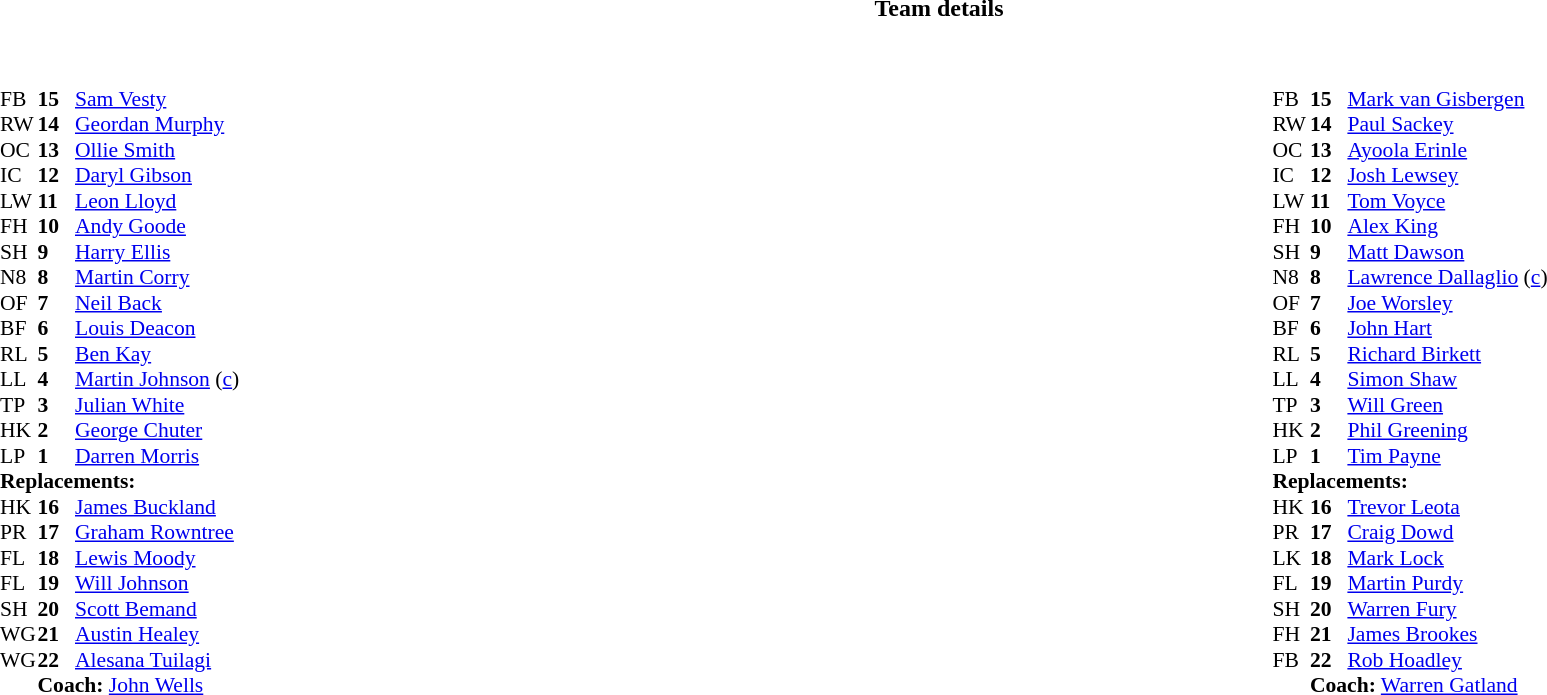<table border="0" width="100%" class="collapsible collapsed">
<tr>
<th>Team details</th>
</tr>
<tr>
<td><br><table width="100%">
<tr>
<td valign="top" width="50%"><br><table style="font-size: 90%" cellspacing="0" cellpadding="0">
<tr>
<th width="25"></th>
<th width="25"></th>
</tr>
<tr>
<td>FB</td>
<td><strong>15</strong></td>
<td> <a href='#'>Sam Vesty</a></td>
</tr>
<tr>
<td>RW</td>
<td><strong>14</strong></td>
<td> <a href='#'>Geordan Murphy</a></td>
</tr>
<tr>
<td>OC</td>
<td><strong>13</strong></td>
<td> <a href='#'>Ollie Smith</a></td>
</tr>
<tr>
<td>IC</td>
<td><strong>12</strong></td>
<td> <a href='#'>Daryl Gibson</a></td>
</tr>
<tr>
<td>LW</td>
<td><strong>11</strong></td>
<td> <a href='#'>Leon Lloyd</a></td>
</tr>
<tr>
<td>FH</td>
<td><strong>10</strong></td>
<td> <a href='#'>Andy Goode</a></td>
</tr>
<tr>
<td>SH</td>
<td><strong>9</strong></td>
<td> <a href='#'>Harry Ellis</a></td>
</tr>
<tr>
<td>N8</td>
<td><strong>8</strong></td>
<td> <a href='#'>Martin Corry</a></td>
</tr>
<tr>
<td>OF</td>
<td><strong>7</strong></td>
<td> <a href='#'>Neil Back</a></td>
</tr>
<tr>
<td>BF</td>
<td><strong>6</strong></td>
<td> <a href='#'>Louis Deacon</a></td>
</tr>
<tr>
<td>RL</td>
<td><strong>5</strong></td>
<td> <a href='#'>Ben Kay</a></td>
</tr>
<tr>
<td>LL</td>
<td><strong>4</strong></td>
<td> <a href='#'>Martin Johnson</a> (<a href='#'>c</a>)</td>
</tr>
<tr>
<td>TP</td>
<td><strong>3</strong></td>
<td> <a href='#'>Julian White</a></td>
</tr>
<tr>
<td>HK</td>
<td><strong>2</strong></td>
<td> <a href='#'>George Chuter</a></td>
</tr>
<tr>
<td>LP</td>
<td><strong>1</strong></td>
<td> <a href='#'>Darren Morris</a></td>
</tr>
<tr>
<td colspan=3><strong>Replacements:</strong></td>
</tr>
<tr>
<td>HK</td>
<td><strong>16</strong></td>
<td> <a href='#'>James Buckland</a></td>
</tr>
<tr>
<td>PR</td>
<td><strong>17</strong></td>
<td> <a href='#'>Graham Rowntree</a></td>
</tr>
<tr>
<td>FL</td>
<td><strong>18</strong></td>
<td> <a href='#'>Lewis Moody</a></td>
</tr>
<tr>
<td>FL</td>
<td><strong>19</strong></td>
<td> <a href='#'>Will Johnson</a></td>
</tr>
<tr>
<td>SH</td>
<td><strong>20</strong></td>
<td> <a href='#'>Scott Bemand</a></td>
</tr>
<tr>
<td>WG</td>
<td><strong>21</strong></td>
<td> <a href='#'>Austin Healey</a></td>
</tr>
<tr>
<td>WG</td>
<td><strong>22</strong></td>
<td> <a href='#'>Alesana Tuilagi</a></td>
</tr>
<tr>
<td></td>
<td colspan=3><strong>Coach:</strong>  <a href='#'>John Wells</a></td>
</tr>
<tr>
<td colspan="4"></td>
</tr>
</table>
</td>
<td valign="top" width="50%"><br><table style="font-size: 90%" cellspacing="0" cellpadding="0" align="center">
<tr>
<th width="25"></th>
<th width="25"></th>
</tr>
<tr>
<td>FB</td>
<td><strong>15</strong></td>
<td> <a href='#'>Mark van Gisbergen</a></td>
</tr>
<tr>
<td>RW</td>
<td><strong>14</strong></td>
<td> <a href='#'>Paul Sackey</a></td>
</tr>
<tr>
<td>OC</td>
<td><strong>13</strong></td>
<td> <a href='#'>Ayoola Erinle</a></td>
</tr>
<tr>
<td>IC</td>
<td><strong>12</strong></td>
<td> <a href='#'>Josh Lewsey</a></td>
</tr>
<tr>
<td>LW</td>
<td><strong>11</strong></td>
<td> <a href='#'>Tom Voyce</a></td>
</tr>
<tr>
<td>FH</td>
<td><strong>10</strong></td>
<td> <a href='#'>Alex King</a></td>
</tr>
<tr>
<td>SH</td>
<td><strong>9</strong></td>
<td> <a href='#'>Matt Dawson</a></td>
</tr>
<tr>
<td>N8</td>
<td><strong>8</strong></td>
<td> <a href='#'>Lawrence Dallaglio</a> (<a href='#'>c</a>)</td>
</tr>
<tr>
<td>OF</td>
<td><strong>7</strong></td>
<td> <a href='#'>Joe Worsley</a></td>
</tr>
<tr>
<td>BF</td>
<td><strong>6</strong></td>
<td> <a href='#'>John Hart</a></td>
</tr>
<tr>
<td>RL</td>
<td><strong>5</strong></td>
<td> <a href='#'>Richard Birkett</a></td>
</tr>
<tr>
<td>LL</td>
<td><strong>4</strong></td>
<td> <a href='#'>Simon Shaw</a></td>
</tr>
<tr>
<td>TP</td>
<td><strong>3</strong></td>
<td> <a href='#'>Will Green</a></td>
</tr>
<tr>
<td>HK</td>
<td><strong>2</strong></td>
<td> <a href='#'>Phil Greening</a></td>
</tr>
<tr>
<td>LP</td>
<td><strong>1</strong></td>
<td> <a href='#'>Tim Payne</a></td>
</tr>
<tr>
<td colspan=3><strong>Replacements:</strong></td>
</tr>
<tr>
<td>HK</td>
<td><strong>16</strong></td>
<td> <a href='#'>Trevor Leota</a></td>
</tr>
<tr>
<td>PR</td>
<td><strong>17</strong></td>
<td> <a href='#'>Craig Dowd</a></td>
</tr>
<tr>
<td>LK</td>
<td><strong>18</strong></td>
<td> <a href='#'>Mark Lock</a></td>
</tr>
<tr>
<td>FL</td>
<td><strong>19</strong></td>
<td> <a href='#'>Martin Purdy</a></td>
</tr>
<tr>
<td>SH</td>
<td><strong>20</strong></td>
<td> <a href='#'>Warren Fury</a></td>
</tr>
<tr>
<td>FH</td>
<td><strong>21</strong></td>
<td> <a href='#'>James Brookes</a></td>
</tr>
<tr>
<td>FB</td>
<td><strong>22</strong></td>
<td> <a href='#'>Rob Hoadley</a></td>
</tr>
<tr>
<td></td>
<td colspan=3><strong>Coach:</strong>  <a href='#'>Warren Gatland</a></td>
</tr>
<tr>
<td colspan="4"></td>
</tr>
</table>
</td>
</tr>
</table>
</td>
</tr>
</table>
